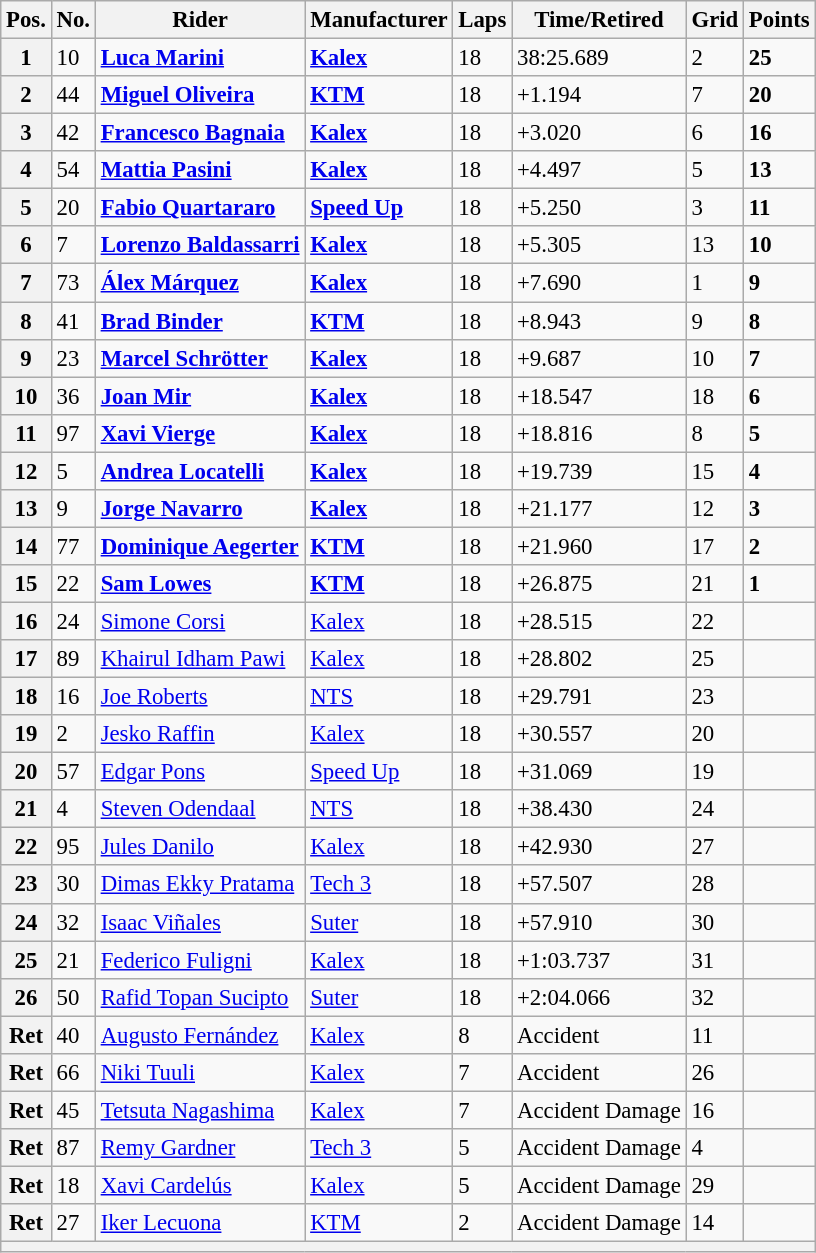<table class="wikitable" style="font-size: 95%;">
<tr>
<th>Pos.</th>
<th>No.</th>
<th>Rider</th>
<th>Manufacturer</th>
<th>Laps</th>
<th>Time/Retired</th>
<th>Grid</th>
<th>Points</th>
</tr>
<tr>
<th>1</th>
<td>10</td>
<td> <strong><a href='#'>Luca Marini</a></strong></td>
<td><strong><a href='#'>Kalex</a></strong></td>
<td>18</td>
<td>38:25.689</td>
<td>2</td>
<td><strong>25</strong></td>
</tr>
<tr>
<th>2</th>
<td>44</td>
<td> <strong><a href='#'>Miguel Oliveira</a></strong></td>
<td><strong><a href='#'>KTM</a></strong></td>
<td>18</td>
<td>+1.194</td>
<td>7</td>
<td><strong>20</strong></td>
</tr>
<tr>
<th>3</th>
<td>42</td>
<td> <strong><a href='#'>Francesco Bagnaia</a></strong></td>
<td><strong><a href='#'>Kalex</a></strong></td>
<td>18</td>
<td>+3.020</td>
<td>6</td>
<td><strong>16</strong></td>
</tr>
<tr>
<th>4</th>
<td>54</td>
<td> <strong><a href='#'>Mattia Pasini</a></strong></td>
<td><strong><a href='#'>Kalex</a></strong></td>
<td>18</td>
<td>+4.497</td>
<td>5</td>
<td><strong>13</strong></td>
</tr>
<tr>
<th>5</th>
<td>20</td>
<td> <strong><a href='#'>Fabio Quartararo</a></strong></td>
<td><strong><a href='#'>Speed Up</a></strong></td>
<td>18</td>
<td>+5.250</td>
<td>3</td>
<td><strong>11</strong></td>
</tr>
<tr>
<th>6</th>
<td>7</td>
<td> <strong><a href='#'>Lorenzo Baldassarri</a></strong></td>
<td><strong><a href='#'>Kalex</a></strong></td>
<td>18</td>
<td>+5.305</td>
<td>13</td>
<td><strong>10</strong></td>
</tr>
<tr>
<th>7</th>
<td>73</td>
<td> <strong><a href='#'>Álex Márquez</a></strong></td>
<td><strong><a href='#'>Kalex</a></strong></td>
<td>18</td>
<td>+7.690</td>
<td>1</td>
<td><strong>9</strong></td>
</tr>
<tr>
<th>8</th>
<td>41</td>
<td> <strong><a href='#'>Brad Binder</a></strong></td>
<td><strong><a href='#'>KTM</a></strong></td>
<td>18</td>
<td>+8.943</td>
<td>9</td>
<td><strong>8</strong></td>
</tr>
<tr>
<th>9</th>
<td>23</td>
<td> <strong><a href='#'>Marcel Schrötter</a></strong></td>
<td><strong><a href='#'>Kalex</a></strong></td>
<td>18</td>
<td>+9.687</td>
<td>10</td>
<td><strong>7</strong></td>
</tr>
<tr>
<th>10</th>
<td>36</td>
<td> <strong><a href='#'>Joan Mir</a></strong></td>
<td><strong><a href='#'>Kalex</a></strong></td>
<td>18</td>
<td>+18.547</td>
<td>18</td>
<td><strong>6</strong></td>
</tr>
<tr>
<th>11</th>
<td>97</td>
<td> <strong><a href='#'>Xavi Vierge</a></strong></td>
<td><strong><a href='#'>Kalex</a></strong></td>
<td>18</td>
<td>+18.816</td>
<td>8</td>
<td><strong>5</strong></td>
</tr>
<tr>
<th>12</th>
<td>5</td>
<td> <strong><a href='#'>Andrea Locatelli</a></strong></td>
<td><strong><a href='#'>Kalex</a></strong></td>
<td>18</td>
<td>+19.739</td>
<td>15</td>
<td><strong>4</strong></td>
</tr>
<tr>
<th>13</th>
<td>9</td>
<td> <strong><a href='#'>Jorge Navarro</a></strong></td>
<td><strong><a href='#'>Kalex</a></strong></td>
<td>18</td>
<td>+21.177</td>
<td>12</td>
<td><strong>3</strong></td>
</tr>
<tr>
<th>14</th>
<td>77</td>
<td> <strong><a href='#'>Dominique Aegerter</a></strong></td>
<td><strong><a href='#'>KTM</a></strong></td>
<td>18</td>
<td>+21.960</td>
<td>17</td>
<td><strong>2</strong></td>
</tr>
<tr>
<th>15</th>
<td>22</td>
<td> <strong><a href='#'>Sam Lowes</a></strong></td>
<td><strong><a href='#'>KTM</a></strong></td>
<td>18</td>
<td>+26.875</td>
<td>21</td>
<td><strong>1</strong></td>
</tr>
<tr>
<th>16</th>
<td>24</td>
<td> <a href='#'>Simone Corsi</a></td>
<td><a href='#'>Kalex</a></td>
<td>18</td>
<td>+28.515</td>
<td>22</td>
<td></td>
</tr>
<tr>
<th>17</th>
<td>89</td>
<td> <a href='#'>Khairul Idham Pawi</a></td>
<td><a href='#'>Kalex</a></td>
<td>18</td>
<td>+28.802</td>
<td>25</td>
<td></td>
</tr>
<tr>
<th>18</th>
<td>16</td>
<td> <a href='#'>Joe Roberts</a></td>
<td><a href='#'>NTS</a></td>
<td>18</td>
<td>+29.791</td>
<td>23</td>
<td></td>
</tr>
<tr>
<th>19</th>
<td>2</td>
<td> <a href='#'>Jesko Raffin</a></td>
<td><a href='#'>Kalex</a></td>
<td>18</td>
<td>+30.557</td>
<td>20</td>
<td></td>
</tr>
<tr>
<th>20</th>
<td>57</td>
<td> <a href='#'>Edgar Pons</a></td>
<td><a href='#'>Speed Up</a></td>
<td>18</td>
<td>+31.069</td>
<td>19</td>
<td></td>
</tr>
<tr>
<th>21</th>
<td>4</td>
<td> <a href='#'>Steven Odendaal</a></td>
<td><a href='#'>NTS</a></td>
<td>18</td>
<td>+38.430</td>
<td>24</td>
<td></td>
</tr>
<tr>
<th>22</th>
<td>95</td>
<td> <a href='#'>Jules Danilo</a></td>
<td><a href='#'>Kalex</a></td>
<td>18</td>
<td>+42.930</td>
<td>27</td>
<td></td>
</tr>
<tr>
<th>23</th>
<td>30</td>
<td> <a href='#'>Dimas Ekky Pratama</a></td>
<td><a href='#'>Tech 3</a></td>
<td>18</td>
<td>+57.507</td>
<td>28</td>
<td></td>
</tr>
<tr>
<th>24</th>
<td>32</td>
<td> <a href='#'>Isaac Viñales</a></td>
<td><a href='#'>Suter</a></td>
<td>18</td>
<td>+57.910</td>
<td>30</td>
<td></td>
</tr>
<tr>
<th>25</th>
<td>21</td>
<td> <a href='#'>Federico Fuligni</a></td>
<td><a href='#'>Kalex</a></td>
<td>18</td>
<td>+1:03.737</td>
<td>31</td>
<td></td>
</tr>
<tr>
<th>26</th>
<td>50</td>
<td> <a href='#'>Rafid Topan Sucipto</a></td>
<td><a href='#'>Suter</a></td>
<td>18</td>
<td>+2:04.066</td>
<td>32</td>
<td></td>
</tr>
<tr>
<th>Ret</th>
<td>40</td>
<td> <a href='#'>Augusto Fernández</a></td>
<td><a href='#'>Kalex</a></td>
<td>8</td>
<td>Accident</td>
<td>11</td>
<td></td>
</tr>
<tr>
<th>Ret</th>
<td>66</td>
<td> <a href='#'>Niki Tuuli</a></td>
<td><a href='#'>Kalex</a></td>
<td>7</td>
<td>Accident</td>
<td>26</td>
<td></td>
</tr>
<tr>
<th>Ret</th>
<td>45</td>
<td> <a href='#'>Tetsuta Nagashima</a></td>
<td><a href='#'>Kalex</a></td>
<td>7</td>
<td>Accident Damage</td>
<td>16</td>
<td></td>
</tr>
<tr>
<th>Ret</th>
<td>87</td>
<td> <a href='#'>Remy Gardner</a></td>
<td><a href='#'>Tech 3</a></td>
<td>5</td>
<td>Accident Damage</td>
<td>4</td>
<td></td>
</tr>
<tr>
<th>Ret</th>
<td>18</td>
<td> <a href='#'>Xavi Cardelús</a></td>
<td><a href='#'>Kalex</a></td>
<td>5</td>
<td>Accident Damage</td>
<td>29</td>
<td></td>
</tr>
<tr>
<th>Ret</th>
<td>27</td>
<td> <a href='#'>Iker Lecuona</a></td>
<td><a href='#'>KTM</a></td>
<td>2</td>
<td>Accident Damage</td>
<td>14</td>
<td></td>
</tr>
<tr>
<th colspan=8></th>
</tr>
</table>
